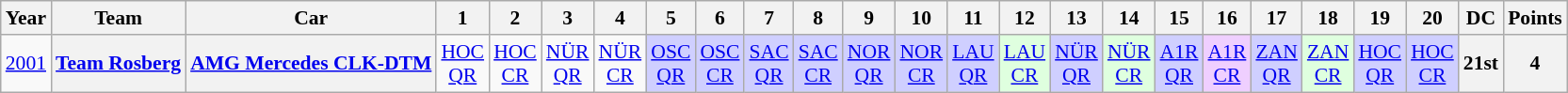<table class="wikitable" border="1" style="text-align:center; font-size:90%;">
<tr>
<th>Year</th>
<th>Team</th>
<th>Car</th>
<th>1</th>
<th>2</th>
<th>3</th>
<th>4</th>
<th>5</th>
<th>6</th>
<th>7</th>
<th>8</th>
<th>9</th>
<th>10</th>
<th>11</th>
<th>12</th>
<th>13</th>
<th>14</th>
<th>15</th>
<th>16</th>
<th>17</th>
<th>18</th>
<th>19</th>
<th>20</th>
<th>DC</th>
<th>Points</th>
</tr>
<tr>
<td><a href='#'>2001</a></td>
<th><a href='#'>Team Rosberg</a></th>
<th><a href='#'>AMG Mercedes CLK-DTM</a></th>
<td><a href='#'>HOC<br>QR</a></td>
<td><a href='#'>HOC<br>CR</a></td>
<td><a href='#'>NÜR<br>QR</a></td>
<td><a href='#'>NÜR<br>CR</a></td>
<td style="background:#CFCFFF;"><a href='#'>OSC<br>QR</a><br></td>
<td style="background:#CFCFFF;"><a href='#'>OSC<br>CR</a><br></td>
<td style="background:#CFCFFF;"><a href='#'>SAC<br>QR</a><br></td>
<td style="background:#CFCFFF;"><a href='#'>SAC<br>CR</a><br></td>
<td style="background:#CFCFFF;"><a href='#'>NOR<br>QR</a><br></td>
<td style="background:#CFCFFF;"><a href='#'>NOR<br>CR</a><br></td>
<td style="background:#CFCFFF;"><a href='#'>LAU<br>QR</a><br></td>
<td style="background:#DFFFDF;"><a href='#'>LAU<br>CR</a><br></td>
<td style="background:#CFCFFF;"><a href='#'>NÜR<br>QR</a><br></td>
<td style="background:#DFFFDF;"><a href='#'>NÜR<br>CR</a><br></td>
<td style="background:#CFCFFF;"><a href='#'>A1R<br>QR</a><br></td>
<td style="background:#EFCFFF;"><a href='#'>A1R<br>CR</a><br></td>
<td style="background:#CFCFFF;"><a href='#'>ZAN<br>QR</a><br></td>
<td style="background:#DFFFDF;"><a href='#'>ZAN<br>CR</a><br></td>
<td style="background:#CFCFFF;"><a href='#'>HOC<br>QR</a><br></td>
<td style="background:#CFCFFF;"><a href='#'>HOC<br>CR</a><br></td>
<th>21st</th>
<th>4</th>
</tr>
</table>
